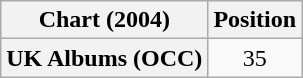<table class="wikitable plainrowheaders" style="text-align:center;">
<tr>
<th scope="col">Chart (2004)</th>
<th scope="col">Position</th>
</tr>
<tr>
<th scope="row">UK Albums (OCC)</th>
<td>35</td>
</tr>
</table>
